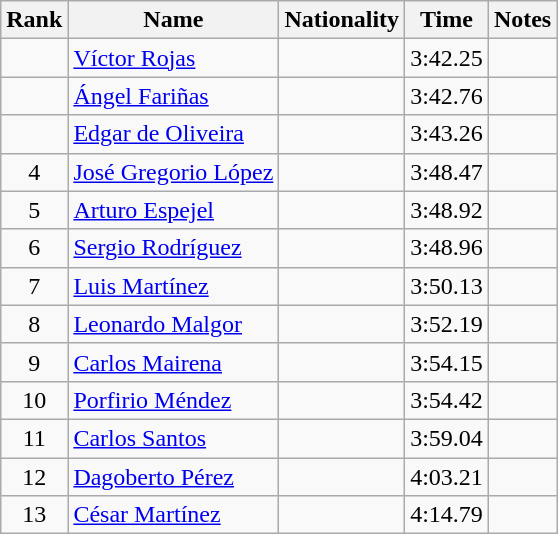<table class="wikitable sortable" style="text-align:center">
<tr>
<th>Rank</th>
<th>Name</th>
<th>Nationality</th>
<th>Time</th>
<th>Notes</th>
</tr>
<tr>
<td align=center></td>
<td align=left><a href='#'>Víctor Rojas</a></td>
<td align=left></td>
<td>3:42.25</td>
<td></td>
</tr>
<tr>
<td align=center></td>
<td align=left><a href='#'>Ángel Fariñas</a></td>
<td align=left></td>
<td>3:42.76</td>
<td></td>
</tr>
<tr>
<td align=center></td>
<td align=left><a href='#'>Edgar de Oliveira</a></td>
<td align=left></td>
<td>3:43.26</td>
<td></td>
</tr>
<tr>
<td align=center>4</td>
<td align=left><a href='#'>José Gregorio López</a></td>
<td align=left></td>
<td>3:48.47</td>
<td></td>
</tr>
<tr>
<td align=center>5</td>
<td align=left><a href='#'>Arturo Espejel</a></td>
<td align=left></td>
<td>3:48.92</td>
<td></td>
</tr>
<tr>
<td align=center>6</td>
<td align=left><a href='#'>Sergio Rodríguez</a></td>
<td align=left></td>
<td>3:48.96</td>
<td></td>
</tr>
<tr>
<td align=center>7</td>
<td align=left><a href='#'>Luis Martínez</a></td>
<td align=left></td>
<td>3:50.13</td>
<td></td>
</tr>
<tr>
<td align=center>8</td>
<td align=left><a href='#'>Leonardo Malgor</a></td>
<td align=left></td>
<td>3:52.19</td>
<td></td>
</tr>
<tr>
<td align=center>9</td>
<td align=left><a href='#'>Carlos Mairena</a></td>
<td align=left></td>
<td>3:54.15</td>
<td></td>
</tr>
<tr>
<td align=center>10</td>
<td align=left><a href='#'>Porfirio Méndez</a></td>
<td align=left></td>
<td>3:54.42</td>
<td></td>
</tr>
<tr>
<td align=center>11</td>
<td align=left><a href='#'>Carlos Santos</a></td>
<td align=left></td>
<td>3:59.04</td>
<td></td>
</tr>
<tr>
<td align=center>12</td>
<td align=left><a href='#'>Dagoberto Pérez</a></td>
<td align=left></td>
<td>4:03.21</td>
<td></td>
</tr>
<tr>
<td align=center>13</td>
<td align=left><a href='#'>César Martínez</a></td>
<td align=left></td>
<td>4:14.79</td>
<td></td>
</tr>
</table>
